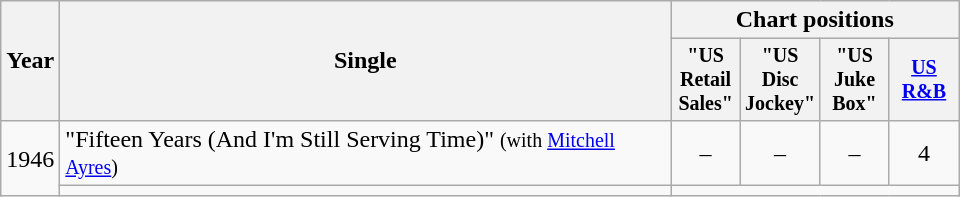<table class="wikitable" style="text-align:center;">
<tr>
<th rowspan="2">Year</th>
<th style="width:400px;" rowspan="2">Single</th>
<th colspan="5">Chart positions</th>
</tr>
<tr style="font-size:smaller;">
<th style="width:40px;">"US Retail Sales"</th>
<th style="width:40px;">"US Disc Jockey"</th>
<th style="width:40px;">"US Juke Box"</th>
<th style="width:40px;"><a href='#'>US<br>R&B</a></th>
</tr>
<tr>
<td rowspan="2">1946</td>
<td style="text-align:left;">"Fifteen Years (And I'm Still Serving Time)" <small>(with <a href='#'>Mitchell Ayres</a>)</small></td>
<td>–</td>
<td>–</td>
<td>–</td>
<td>4</td>
</tr>
<tr>
<td></td>
</tr>
</table>
